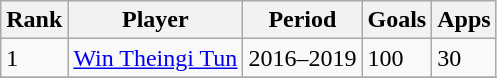<table class="wikitable">
<tr>
<th>Rank</th>
<th>Player</th>
<th>Period</th>
<th>Goals</th>
<th>Apps</th>
</tr>
<tr style="">
<td>1</td>
<td style="text-align: left;"> <a href='#'>Win Theingi Tun</a></td>
<td>2016–2019</td>
<td>100</td>
<td>30</td>
</tr>
<tr>
</tr>
</table>
